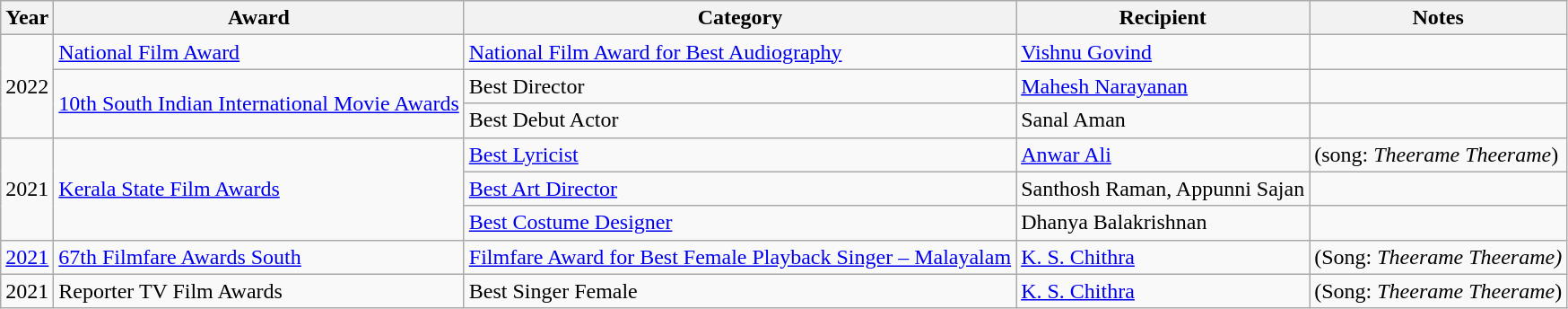<table class="wikitable">
<tr>
<th>Year</th>
<th>Award</th>
<th>Category</th>
<th>Recipient</th>
<th>Notes</th>
</tr>
<tr>
<td rowspan=3>2022</td>
<td><a href='#'>National Film Award</a></td>
<td><a href='#'>National Film Award for Best Audiography</a><br></td>
<td><a href='#'>Vishnu Govind</a></td>
<td></td>
</tr>
<tr>
<td rowspan=2><a href='#'>10th South Indian International Movie Awards</a></td>
<td>Best Director</td>
<td><a href='#'>Mahesh Narayanan</a></td>
</tr>
<tr>
<td>Best Debut Actor</td>
<td>Sanal Aman</td>
<td></td>
</tr>
<tr>
<td rowspan=3>2021</td>
<td rowspan=3><a href='#'>Kerala State Film Awards</a></td>
<td><a href='#'>Best Lyricist</a></td>
<td><a href='#'>Anwar Ali</a></td>
<td>(song: <em>Theerame Theerame</em>)</td>
</tr>
<tr>
<td><a href='#'>Best Art Director</a></td>
<td>Santhosh Raman, Appunni Sajan</td>
<td></td>
</tr>
<tr>
<td><a href='#'>Best Costume Designer</a></td>
<td>Dhanya Balakrishnan</td>
<td></td>
</tr>
<tr>
<td><a href='#'>2021</a></td>
<td><a href='#'>67th Filmfare Awards South</a></td>
<td><a href='#'>Filmfare Award for Best Female Playback Singer – Malayalam</a></td>
<td><a href='#'>K. S. Chithra</a></td>
<td>(Song: <em>Theerame Theerame)</em></td>
</tr>
<tr>
<td rowspan="2">2021</td>
<td rowspan="2">Reporter TV Film Awards</td>
<td>Best Singer Female</td>
<td><a href='#'>K. S. Chithra</a></td>
<td>(Song: <em>Theerame Theerame</em>)</td>
</tr>
</table>
